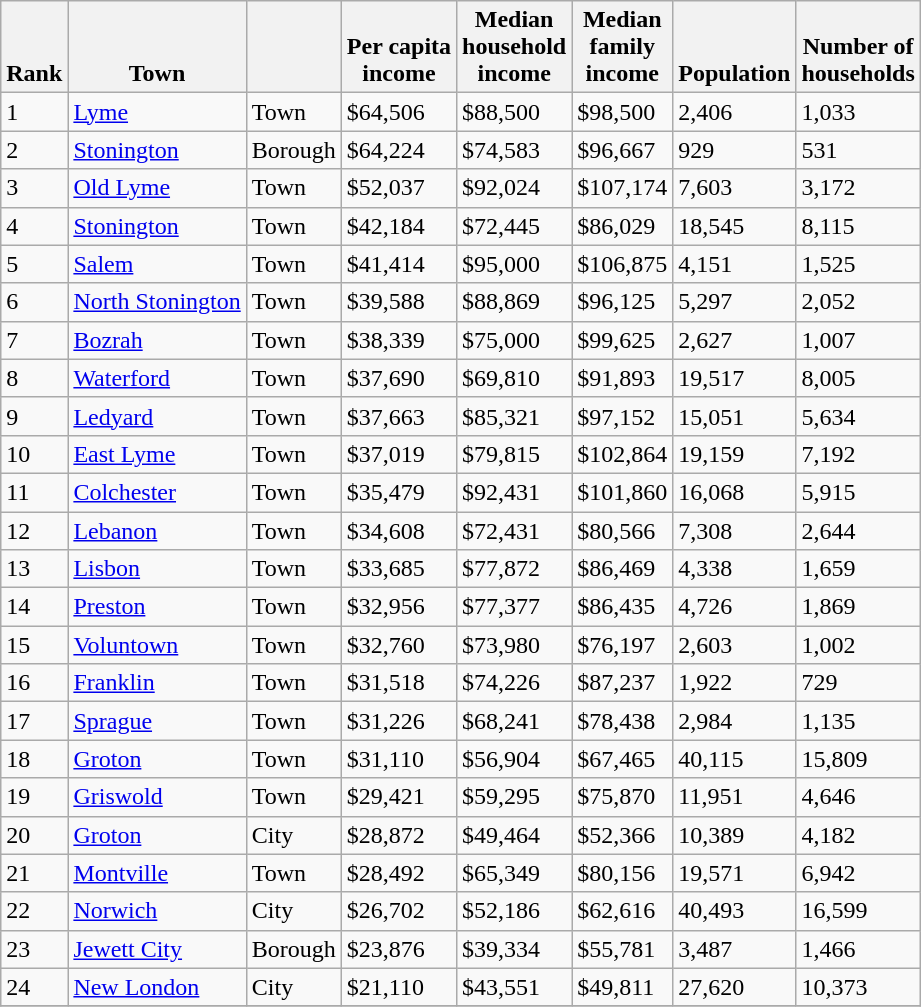<table class="wikitable sortable">
<tr valign=bottom>
<th>Rank</th>
<th>Town</th>
<th></th>
<th>Per capita<br>income</th>
<th>Median<br>household<br>income</th>
<th>Median<br>family<br>income</th>
<th>Population</th>
<th>Number of<br>households</th>
</tr>
<tr>
<td>1</td>
<td><a href='#'>Lyme</a></td>
<td>Town</td>
<td>$64,506</td>
<td>$88,500</td>
<td>$98,500</td>
<td>2,406</td>
<td>1,033</td>
</tr>
<tr>
<td>2</td>
<td><a href='#'>Stonington</a></td>
<td>Borough</td>
<td>$64,224</td>
<td>$74,583</td>
<td>$96,667</td>
<td>929</td>
<td>531</td>
</tr>
<tr>
<td>3</td>
<td><a href='#'>Old Lyme</a></td>
<td>Town</td>
<td>$52,037</td>
<td>$92,024</td>
<td>$107,174</td>
<td>7,603</td>
<td>3,172</td>
</tr>
<tr>
<td>4</td>
<td><a href='#'>Stonington</a></td>
<td>Town</td>
<td>$42,184</td>
<td>$72,445</td>
<td>$86,029</td>
<td>18,545</td>
<td>8,115</td>
</tr>
<tr>
<td>5</td>
<td><a href='#'>Salem</a></td>
<td>Town</td>
<td>$41,414</td>
<td>$95,000</td>
<td>$106,875</td>
<td>4,151</td>
<td>1,525</td>
</tr>
<tr>
<td>6</td>
<td><a href='#'>North Stonington</a></td>
<td>Town</td>
<td>$39,588</td>
<td>$88,869</td>
<td>$96,125</td>
<td>5,297</td>
<td>2,052</td>
</tr>
<tr>
<td>7</td>
<td><a href='#'>Bozrah</a></td>
<td>Town</td>
<td>$38,339</td>
<td>$75,000</td>
<td>$99,625</td>
<td>2,627</td>
<td>1,007</td>
</tr>
<tr>
<td>8</td>
<td><a href='#'>Waterford</a></td>
<td>Town</td>
<td>$37,690</td>
<td>$69,810</td>
<td>$91,893</td>
<td>19,517</td>
<td>8,005</td>
</tr>
<tr>
<td>9</td>
<td><a href='#'>Ledyard</a></td>
<td>Town</td>
<td>$37,663</td>
<td>$85,321</td>
<td>$97,152</td>
<td>15,051</td>
<td>5,634</td>
</tr>
<tr>
<td>10</td>
<td><a href='#'>East Lyme</a></td>
<td>Town</td>
<td>$37,019</td>
<td>$79,815</td>
<td>$102,864</td>
<td>19,159</td>
<td>7,192</td>
</tr>
<tr>
<td>11</td>
<td><a href='#'>Colchester</a></td>
<td>Town</td>
<td>$35,479</td>
<td>$92,431</td>
<td>$101,860</td>
<td>16,068</td>
<td>5,915</td>
</tr>
<tr>
<td>12</td>
<td><a href='#'>Lebanon</a></td>
<td>Town</td>
<td>$34,608</td>
<td>$72,431</td>
<td>$80,566</td>
<td>7,308</td>
<td>2,644</td>
</tr>
<tr>
<td>13</td>
<td><a href='#'>Lisbon</a></td>
<td>Town</td>
<td>$33,685</td>
<td>$77,872</td>
<td>$86,469</td>
<td>4,338</td>
<td>1,659</td>
</tr>
<tr>
<td>14</td>
<td><a href='#'>Preston</a></td>
<td>Town</td>
<td>$32,956</td>
<td>$77,377</td>
<td>$86,435</td>
<td>4,726</td>
<td>1,869</td>
</tr>
<tr>
<td>15</td>
<td><a href='#'>Voluntown</a></td>
<td>Town</td>
<td>$32,760</td>
<td>$73,980</td>
<td>$76,197</td>
<td>2,603</td>
<td>1,002</td>
</tr>
<tr>
<td>16</td>
<td><a href='#'>Franklin</a></td>
<td>Town</td>
<td>$31,518</td>
<td>$74,226</td>
<td>$87,237</td>
<td>1,922</td>
<td>729</td>
</tr>
<tr>
<td>17</td>
<td><a href='#'>Sprague</a></td>
<td>Town</td>
<td>$31,226</td>
<td>$68,241</td>
<td>$78,438</td>
<td>2,984</td>
<td>1,135</td>
</tr>
<tr>
<td>18</td>
<td><a href='#'>Groton</a></td>
<td>Town</td>
<td>$31,110</td>
<td>$56,904</td>
<td>$67,465</td>
<td>40,115</td>
<td>15,809</td>
</tr>
<tr>
<td>19</td>
<td><a href='#'>Griswold</a></td>
<td>Town</td>
<td>$29,421</td>
<td>$59,295</td>
<td>$75,870</td>
<td>11,951</td>
<td>4,646</td>
</tr>
<tr>
<td>20</td>
<td><a href='#'>Groton</a></td>
<td>City</td>
<td>$28,872</td>
<td>$49,464</td>
<td>$52,366</td>
<td>10,389</td>
<td>4,182</td>
</tr>
<tr>
<td>21</td>
<td><a href='#'>Montville</a></td>
<td>Town</td>
<td>$28,492</td>
<td>$65,349</td>
<td>$80,156</td>
<td>19,571</td>
<td>6,942</td>
</tr>
<tr>
<td>22</td>
<td><a href='#'>Norwich</a></td>
<td>City</td>
<td>$26,702</td>
<td>$52,186</td>
<td>$62,616</td>
<td>40,493</td>
<td>16,599</td>
</tr>
<tr>
<td>23</td>
<td><a href='#'>Jewett City</a></td>
<td>Borough</td>
<td>$23,876</td>
<td>$39,334</td>
<td>$55,781</td>
<td>3,487</td>
<td>1,466</td>
</tr>
<tr>
<td>24</td>
<td><a href='#'>New London</a></td>
<td>City</td>
<td>$21,110</td>
<td>$43,551</td>
<td>$49,811</td>
<td>27,620</td>
<td>10,373</td>
</tr>
<tr>
</tr>
</table>
